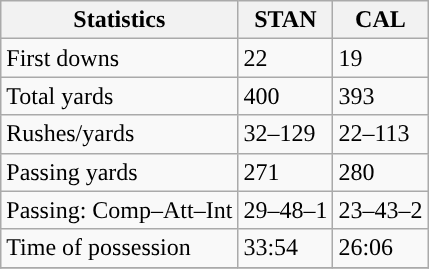<table class="wikitable" style="float: left;">
<tr>
<th>Statistics</th>
<th>STAN</th>
<th>CAL</th>
</tr>
<tr>
<td>First downs</td>
<td>22</td>
<td>19</td>
</tr>
<tr>
<td>Total yards</td>
<td>400</td>
<td>393</td>
</tr>
<tr>
<td>Rushes/yards</td>
<td>32–129</td>
<td>22–113</td>
</tr>
<tr>
<td>Passing yards</td>
<td>271</td>
<td>280</td>
</tr>
<tr>
<td>Passing: Comp–Att–Int</td>
<td>29–48–1</td>
<td>23–43–2</td>
</tr>
<tr>
<td>Time of possession</td>
<td>33:54</td>
<td>26:06</td>
</tr>
<tr>
</tr>
</table>
